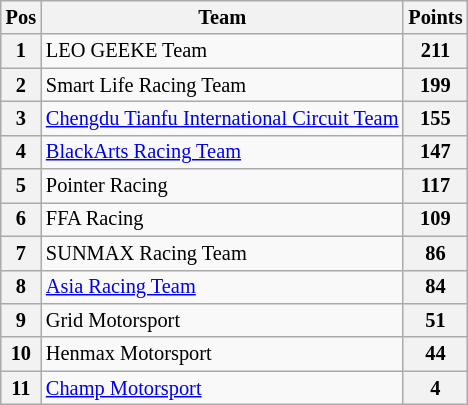<table class="wikitable" style="font-size: 85%">
<tr>
<th>Pos</th>
<th>Team</th>
<th>Points</th>
</tr>
<tr>
<th>1</th>
<td> LEO GEEKE Team</td>
<th>211</th>
</tr>
<tr>
<th>2</th>
<td> Smart Life Racing Team</td>
<th>199</th>
</tr>
<tr>
<th>3</th>
<td> <a href='#'>Chengdu Tianfu International Circuit Team</a></td>
<th>155</th>
</tr>
<tr>
<th>4</th>
<td> <a href='#'>BlackArts Racing Team</a></td>
<th>147</th>
</tr>
<tr>
<th>5</th>
<td> Pointer Racing</td>
<th>117</th>
</tr>
<tr>
<th>6</th>
<td> FFA Racing</td>
<th>109</th>
</tr>
<tr>
<th>7</th>
<td> SUNMAX Racing Team</td>
<th>86</th>
</tr>
<tr>
<th>8</th>
<td> <a href='#'>Asia Racing Team</a></td>
<th>84</th>
</tr>
<tr>
<th>9</th>
<td> Grid Motorsport</td>
<th>51</th>
</tr>
<tr>
<th>10</th>
<td> Henmax Motorsport</td>
<th>44</th>
</tr>
<tr>
<th>11</th>
<td> <a href='#'>Champ Motorsport</a></td>
<th>4</th>
</tr>
</table>
